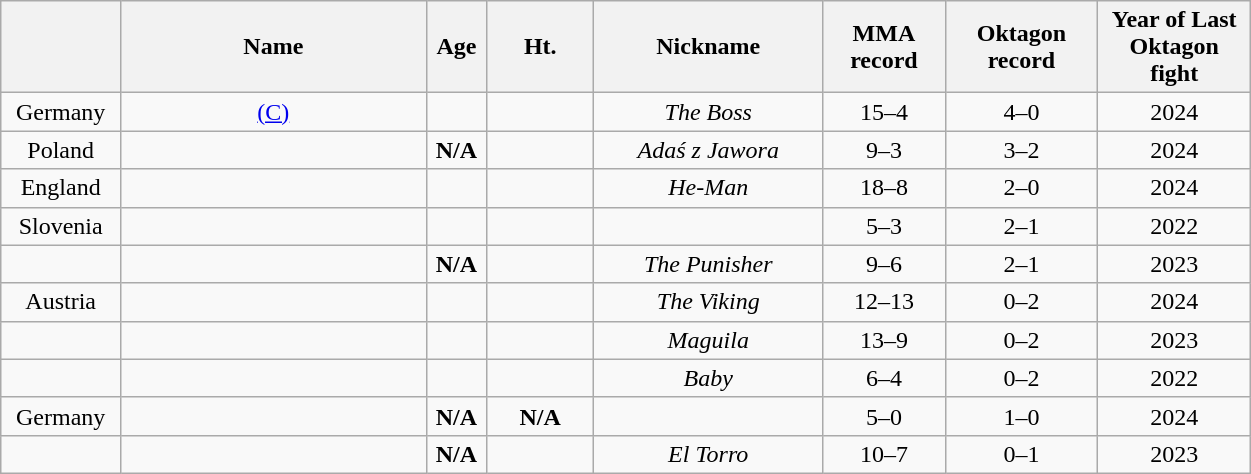<table class="wikitable sortable" width="66%" style="text-align:center;">
<tr>
<th width=7%></th>
<th width=20%>Name</th>
<th width=3%>Age</th>
<th width=7%>Ht.</th>
<th width=15%>Nickname</th>
<th width=8%>MMA record</th>
<th width=10%>Oktagon record</th>
<th width=10%>Year of Last Oktagon fight</th>
</tr>
<tr style="display:none;">
<td>!a</td>
<td>!a</td>
<td>!a</td>
<td>-9999</td>
</tr>
<tr>
<td><span>Germany</span></td>
<td> <a href='#'>(C)</a></td>
<td></td>
<td></td>
<td><em>The Boss</em></td>
<td>15–4</td>
<td>4–0</td>
<td>2024</td>
</tr>
<tr>
<td><span>Poland</span></td>
<td></td>
<td><strong>N/A</strong></td>
<td></td>
<td><em>Adaś z Jawora</em></td>
<td>9–3</td>
<td>3–2</td>
<td>2024</td>
</tr>
<tr>
<td><span>England</span></td>
<td></td>
<td></td>
<td></td>
<td><em>He-Man</em></td>
<td>18–8</td>
<td>2–0</td>
<td>2024</td>
</tr>
<tr>
<td><span>Slovenia</span></td>
<td></td>
<td></td>
<td></td>
<td></td>
<td>5–3</td>
<td>2–1</td>
<td>2022</td>
</tr>
<tr>
<td></td>
<td></td>
<td><strong>N/A</strong></td>
<td></td>
<td><em>The Punisher </em></td>
<td>9–6</td>
<td>2–1</td>
<td>2023</td>
</tr>
<tr>
<td><span>Austria</span></td>
<td></td>
<td></td>
<td></td>
<td><em>The Viking</em></td>
<td>12–13</td>
<td>0–2</td>
<td>2024</td>
</tr>
<tr>
<td></td>
<td></td>
<td></td>
<td></td>
<td><em>Maguila</em></td>
<td>13–9</td>
<td>0–2</td>
<td>2023</td>
</tr>
<tr>
<td></td>
<td></td>
<td></td>
<td></td>
<td><em>Baby</em></td>
<td>6–4</td>
<td>0–2</td>
<td>2022</td>
</tr>
<tr>
<td><span>Germany</span></td>
<td></td>
<td><strong>N/A</strong></td>
<td><strong>N/A</strong></td>
<td></td>
<td>5–0</td>
<td>1–0</td>
<td>2024</td>
</tr>
<tr>
<td></td>
<td></td>
<td><strong>N/A</strong></td>
<td></td>
<td><em>El Torro</em></td>
<td>10–7</td>
<td>0–1</td>
<td>2023</td>
</tr>
</table>
